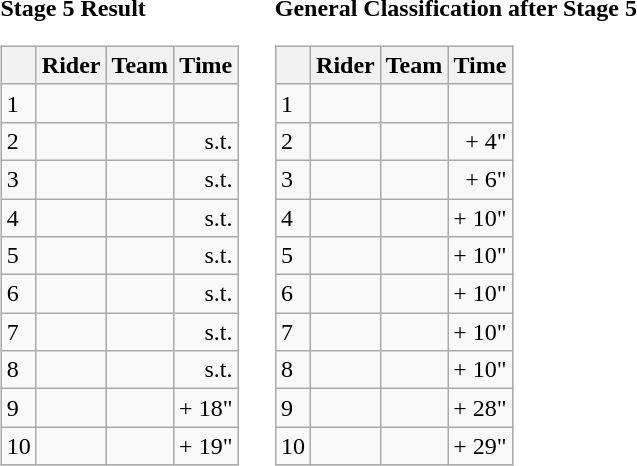<table>
<tr>
<td><strong>Stage 5 Result</strong><br><table class="wikitable">
<tr>
<th></th>
<th>Rider</th>
<th>Team</th>
<th>Time</th>
</tr>
<tr>
<td>1</td>
<td></td>
<td></td>
<td style="text-align:right;"></td>
</tr>
<tr>
<td>2</td>
<td></td>
<td></td>
<td style="text-align:right;">s.t.</td>
</tr>
<tr>
<td>3</td>
<td> </td>
<td></td>
<td style="text-align:right;">s.t.</td>
</tr>
<tr>
<td>4</td>
<td></td>
<td></td>
<td style="text-align:right;">s.t.</td>
</tr>
<tr>
<td>5</td>
<td></td>
<td></td>
<td style="text-align:right;">s.t.</td>
</tr>
<tr>
<td>6</td>
<td></td>
<td></td>
<td style="text-align:right;">s.t.</td>
</tr>
<tr>
<td>7</td>
<td></td>
<td></td>
<td style="text-align:right;">s.t.</td>
</tr>
<tr>
<td>8</td>
<td></td>
<td></td>
<td style="text-align:right;">s.t.</td>
</tr>
<tr>
<td>9</td>
<td></td>
<td></td>
<td style="text-align:right;">+ 18"</td>
</tr>
<tr>
<td>10</td>
<td></td>
<td></td>
<td style="text-align:right;">+ 19"</td>
</tr>
</table>
</td>
<td></td>
<td><strong>General Classification after Stage 5</strong><br><table class="wikitable">
<tr>
<th></th>
<th>Rider</th>
<th>Team</th>
<th>Time</th>
</tr>
<tr>
<td>1</td>
<td> </td>
<td></td>
<td style="text-align:right;"></td>
</tr>
<tr>
<td>2</td>
<td></td>
<td></td>
<td style="text-align:right;">+ 4"</td>
</tr>
<tr>
<td>3</td>
<td></td>
<td></td>
<td style="text-align:right;">+ 6"</td>
</tr>
<tr>
<td>4</td>
<td></td>
<td></td>
<td style="text-align:right;">+ 10"</td>
</tr>
<tr>
<td>5</td>
<td> </td>
<td></td>
<td style="text-align:right;">+ 10"</td>
</tr>
<tr>
<td>6</td>
<td> </td>
<td></td>
<td style="text-align:right;">+ 10"</td>
</tr>
<tr>
<td>7</td>
<td></td>
<td></td>
<td style="text-align:right;">+ 10"</td>
</tr>
<tr>
<td>8</td>
<td></td>
<td></td>
<td style="text-align:right;">+ 10"</td>
</tr>
<tr>
<td>9</td>
<td></td>
<td></td>
<td style="text-align:right;">+ 28"</td>
</tr>
<tr>
<td>10</td>
<td></td>
<td></td>
<td style="text-align:right;">+ 29"</td>
</tr>
</table>
</td>
</tr>
</table>
